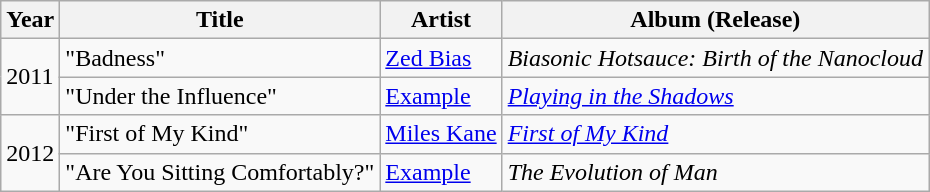<table class="wikitable">
<tr>
<th>Year</th>
<th>Title</th>
<th>Artist</th>
<th>Album (Release)</th>
</tr>
<tr>
<td rowspan="2">2011</td>
<td>"Badness"</td>
<td><a href='#'>Zed Bias</a></td>
<td><em>Biasonic Hotsauce: Birth of the Nanocloud</em></td>
</tr>
<tr>
<td>"Under the Influence"</td>
<td><a href='#'>Example</a></td>
<td><em><a href='#'>Playing in the Shadows</a></em></td>
</tr>
<tr>
<td rowspan="2">2012</td>
<td>"First of My Kind"</td>
<td><a href='#'>Miles Kane</a></td>
<td><em><a href='#'>First of My Kind</a></em></td>
</tr>
<tr>
<td>"Are You Sitting Comfortably?"</td>
<td><a href='#'>Example</a></td>
<td><em>The Evolution of Man</em></td>
</tr>
</table>
